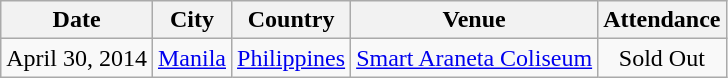<table class="wikitable" style="text-align:center;">
<tr>
<th>Date</th>
<th>City</th>
<th>Country</th>
<th>Venue</th>
<th>Attendance</th>
</tr>
<tr>
<td>April 30, 2014</td>
<td><a href='#'>Manila</a></td>
<td><a href='#'>Philippines</a></td>
<td><a href='#'>Smart Araneta Coliseum</a></td>
<td>Sold Out</td>
</tr>
</table>
